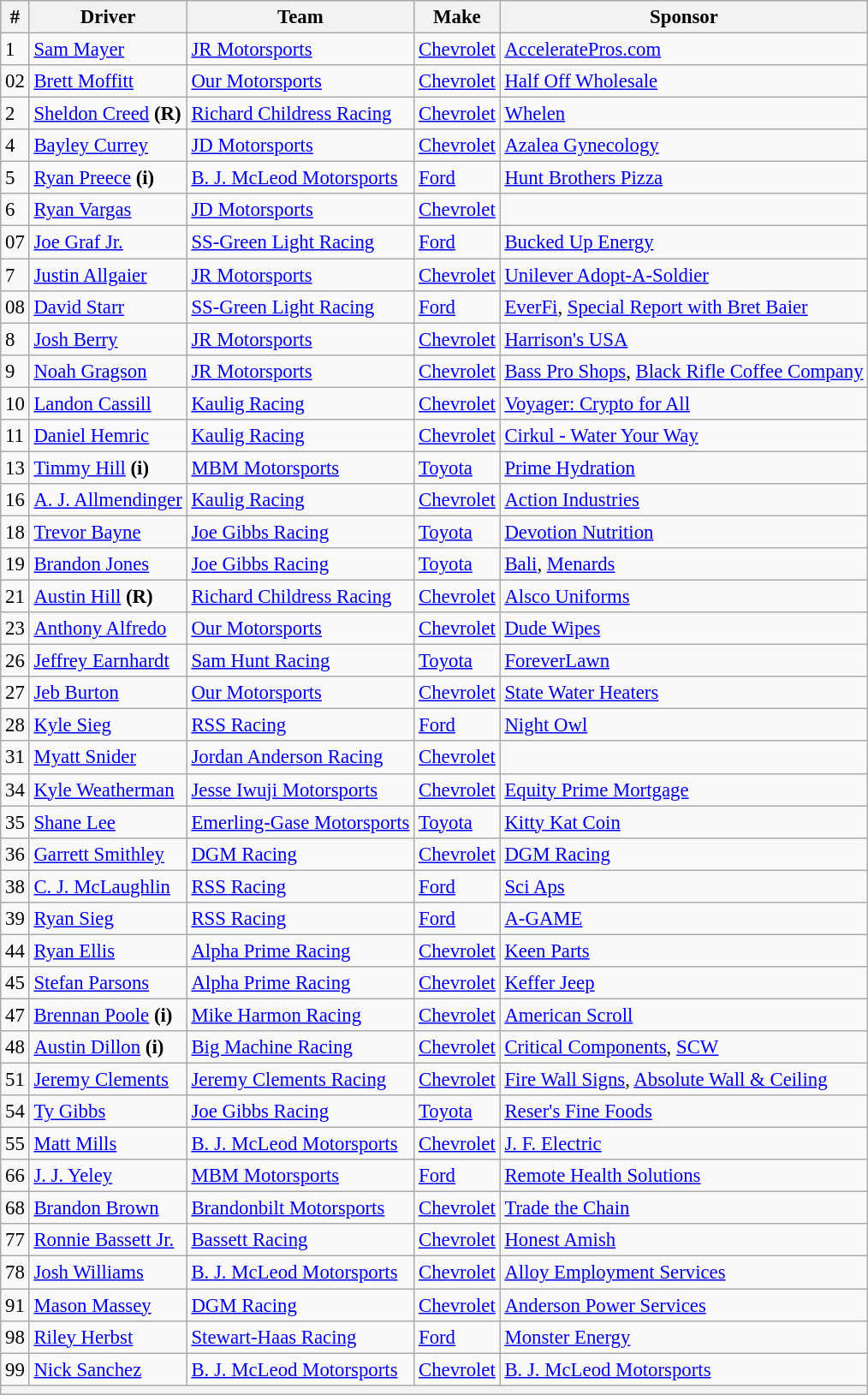<table class="wikitable" style="font-size:95%">
<tr>
<th>#</th>
<th>Driver</th>
<th>Team</th>
<th>Make</th>
<th>Sponsor</th>
</tr>
<tr>
<td>1</td>
<td><a href='#'>Sam Mayer</a></td>
<td><a href='#'>JR Motorsports</a></td>
<td><a href='#'>Chevrolet</a></td>
<td><a href='#'>AcceleratePros.com</a></td>
</tr>
<tr>
<td>02</td>
<td><a href='#'>Brett Moffitt</a></td>
<td><a href='#'>Our Motorsports</a></td>
<td><a href='#'>Chevrolet</a></td>
<td><a href='#'>Half Off Wholesale</a></td>
</tr>
<tr>
<td>2</td>
<td><a href='#'>Sheldon Creed</a> <strong>(R)</strong></td>
<td><a href='#'>Richard Childress Racing</a></td>
<td><a href='#'>Chevrolet</a></td>
<td><a href='#'>Whelen</a></td>
</tr>
<tr>
<td>4</td>
<td><a href='#'>Bayley Currey</a></td>
<td><a href='#'>JD Motorsports</a></td>
<td><a href='#'>Chevrolet</a></td>
<td><a href='#'>Azalea Gynecology</a></td>
</tr>
<tr>
<td>5</td>
<td><a href='#'>Ryan Preece</a> <strong>(i)</strong></td>
<td><a href='#'>B. J. McLeod Motorsports</a></td>
<td><a href='#'>Ford</a></td>
<td><a href='#'>Hunt Brothers Pizza</a></td>
</tr>
<tr>
<td>6</td>
<td><a href='#'>Ryan Vargas</a></td>
<td><a href='#'>JD Motorsports</a></td>
<td><a href='#'>Chevrolet</a></td>
<td></td>
</tr>
<tr>
<td>07</td>
<td><a href='#'>Joe Graf Jr.</a></td>
<td><a href='#'>SS-Green Light Racing</a></td>
<td><a href='#'>Ford</a></td>
<td><a href='#'>Bucked Up Energy</a></td>
</tr>
<tr>
<td>7</td>
<td><a href='#'>Justin Allgaier</a></td>
<td><a href='#'>JR Motorsports</a></td>
<td><a href='#'>Chevrolet</a></td>
<td><a href='#'>Unilever Adopt-A-Soldier</a></td>
</tr>
<tr>
<td>08</td>
<td><a href='#'>David Starr</a></td>
<td><a href='#'>SS-Green Light Racing</a></td>
<td><a href='#'>Ford</a></td>
<td><a href='#'>EverFi</a>, <a href='#'>Special Report with Bret Baier</a></td>
</tr>
<tr>
<td>8</td>
<td><a href='#'>Josh Berry</a></td>
<td><a href='#'>JR Motorsports</a></td>
<td><a href='#'>Chevrolet</a></td>
<td><a href='#'>Harrison's USA</a></td>
</tr>
<tr>
<td>9</td>
<td><a href='#'>Noah Gragson</a></td>
<td><a href='#'>JR Motorsports</a></td>
<td><a href='#'>Chevrolet</a></td>
<td><a href='#'>Bass Pro Shops</a>, <a href='#'>Black Rifle Coffee Company</a></td>
</tr>
<tr>
<td>10</td>
<td><a href='#'>Landon Cassill</a></td>
<td><a href='#'>Kaulig Racing</a></td>
<td><a href='#'>Chevrolet</a></td>
<td><a href='#'>Voyager: Crypto for All</a></td>
</tr>
<tr>
<td>11</td>
<td><a href='#'>Daniel Hemric</a></td>
<td><a href='#'>Kaulig Racing</a></td>
<td><a href='#'>Chevrolet</a></td>
<td><a href='#'>Cirkul - Water Your Way</a></td>
</tr>
<tr>
<td>13</td>
<td><a href='#'>Timmy Hill</a> <strong>(i)</strong></td>
<td><a href='#'>MBM Motorsports</a></td>
<td><a href='#'>Toyota</a></td>
<td><a href='#'>Prime Hydration</a></td>
</tr>
<tr>
<td>16</td>
<td><a href='#'>A. J. Allmendinger</a></td>
<td><a href='#'>Kaulig Racing</a></td>
<td><a href='#'>Chevrolet</a></td>
<td><a href='#'>Action Industries</a></td>
</tr>
<tr>
<td>18</td>
<td><a href='#'>Trevor Bayne</a></td>
<td><a href='#'>Joe Gibbs Racing</a></td>
<td><a href='#'>Toyota</a></td>
<td><a href='#'>Devotion Nutrition</a></td>
</tr>
<tr>
<td>19</td>
<td><a href='#'>Brandon Jones</a></td>
<td><a href='#'>Joe Gibbs Racing</a></td>
<td><a href='#'>Toyota</a></td>
<td><a href='#'>Bali</a>, <a href='#'>Menards</a></td>
</tr>
<tr>
<td>21</td>
<td><a href='#'>Austin Hill</a> <strong>(R)</strong></td>
<td><a href='#'>Richard Childress Racing</a></td>
<td><a href='#'>Chevrolet</a></td>
<td><a href='#'>Alsco Uniforms</a></td>
</tr>
<tr>
<td>23</td>
<td><a href='#'>Anthony Alfredo</a></td>
<td><a href='#'>Our Motorsports</a></td>
<td><a href='#'>Chevrolet</a></td>
<td><a href='#'>Dude Wipes</a></td>
</tr>
<tr>
<td>26</td>
<td><a href='#'>Jeffrey Earnhardt</a></td>
<td><a href='#'>Sam Hunt Racing</a></td>
<td><a href='#'>Toyota</a></td>
<td><a href='#'>ForeverLawn</a></td>
</tr>
<tr>
<td>27</td>
<td><a href='#'>Jeb Burton</a></td>
<td><a href='#'>Our Motorsports</a></td>
<td><a href='#'>Chevrolet</a></td>
<td><a href='#'>State Water Heaters</a></td>
</tr>
<tr>
<td>28</td>
<td><a href='#'>Kyle Sieg</a></td>
<td><a href='#'>RSS Racing</a></td>
<td><a href='#'>Ford</a></td>
<td><a href='#'>Night Owl</a></td>
</tr>
<tr>
<td>31</td>
<td><a href='#'>Myatt Snider</a></td>
<td><a href='#'>Jordan Anderson Racing</a></td>
<td><a href='#'>Chevrolet</a></td>
<td></td>
</tr>
<tr>
<td>34</td>
<td><a href='#'>Kyle Weatherman</a></td>
<td><a href='#'>Jesse Iwuji Motorsports</a></td>
<td><a href='#'>Chevrolet</a></td>
<td><a href='#'>Equity Prime Mortgage</a></td>
</tr>
<tr>
<td>35</td>
<td><a href='#'>Shane Lee</a></td>
<td><a href='#'>Emerling-Gase Motorsports</a></td>
<td><a href='#'>Toyota</a></td>
<td><a href='#'>Kitty Kat Coin</a></td>
</tr>
<tr>
<td>36</td>
<td><a href='#'>Garrett Smithley</a></td>
<td><a href='#'>DGM Racing</a></td>
<td><a href='#'>Chevrolet</a></td>
<td><a href='#'>DGM Racing</a></td>
</tr>
<tr>
<td>38</td>
<td><a href='#'>C. J. McLaughlin</a></td>
<td><a href='#'>RSS Racing</a></td>
<td><a href='#'>Ford</a></td>
<td><a href='#'>Sci Aps</a></td>
</tr>
<tr>
<td>39</td>
<td><a href='#'>Ryan Sieg</a></td>
<td><a href='#'>RSS Racing</a></td>
<td><a href='#'>Ford</a></td>
<td><a href='#'>A-GAME</a></td>
</tr>
<tr>
<td>44</td>
<td><a href='#'>Ryan Ellis</a></td>
<td><a href='#'>Alpha Prime Racing</a></td>
<td><a href='#'>Chevrolet</a></td>
<td><a href='#'>Keen Parts</a></td>
</tr>
<tr>
<td>45</td>
<td><a href='#'>Stefan Parsons</a></td>
<td><a href='#'>Alpha Prime Racing</a></td>
<td><a href='#'>Chevrolet</a></td>
<td><a href='#'>Keffer Jeep</a></td>
</tr>
<tr>
<td>47</td>
<td><a href='#'>Brennan Poole</a> <strong>(i)</strong></td>
<td><a href='#'>Mike Harmon Racing</a></td>
<td><a href='#'>Chevrolet</a></td>
<td><a href='#'>American Scroll</a></td>
</tr>
<tr>
<td>48</td>
<td><a href='#'>Austin Dillon</a> <strong>(i)</strong></td>
<td><a href='#'>Big Machine Racing</a></td>
<td><a href='#'>Chevrolet</a></td>
<td><a href='#'>Critical Components</a>, <a href='#'>SCW</a></td>
</tr>
<tr>
<td>51</td>
<td><a href='#'>Jeremy Clements</a></td>
<td><a href='#'>Jeremy Clements Racing</a></td>
<td><a href='#'>Chevrolet</a></td>
<td><a href='#'>Fire Wall Signs</a>, <a href='#'>Absolute Wall & Ceiling</a></td>
</tr>
<tr>
<td>54</td>
<td><a href='#'>Ty Gibbs</a></td>
<td><a href='#'>Joe Gibbs Racing</a></td>
<td><a href='#'>Toyota</a></td>
<td><a href='#'>Reser's Fine Foods</a></td>
</tr>
<tr>
<td>55</td>
<td><a href='#'>Matt Mills</a></td>
<td><a href='#'>B. J. McLeod Motorsports</a></td>
<td><a href='#'>Chevrolet</a></td>
<td><a href='#'>J. F. Electric</a></td>
</tr>
<tr>
<td>66</td>
<td><a href='#'>J. J. Yeley</a></td>
<td><a href='#'>MBM Motorsports</a></td>
<td><a href='#'>Ford</a></td>
<td><a href='#'>Remote Health Solutions</a></td>
</tr>
<tr>
<td>68</td>
<td><a href='#'>Brandon Brown</a></td>
<td><a href='#'>Brandonbilt Motorsports</a></td>
<td><a href='#'>Chevrolet</a></td>
<td><a href='#'>Trade the Chain</a></td>
</tr>
<tr>
<td>77</td>
<td><a href='#'>Ronnie Bassett Jr.</a></td>
<td><a href='#'>Bassett Racing</a></td>
<td><a href='#'>Chevrolet</a></td>
<td><a href='#'>Honest Amish</a></td>
</tr>
<tr>
<td>78</td>
<td><a href='#'>Josh Williams</a></td>
<td><a href='#'>B. J. McLeod Motorsports</a></td>
<td><a href='#'>Chevrolet</a></td>
<td><a href='#'>Alloy Employment Services</a></td>
</tr>
<tr>
<td>91</td>
<td><a href='#'>Mason Massey</a></td>
<td><a href='#'>DGM Racing</a></td>
<td><a href='#'>Chevrolet</a></td>
<td><a href='#'>Anderson Power Services</a></td>
</tr>
<tr>
<td>98</td>
<td><a href='#'>Riley Herbst</a></td>
<td><a href='#'>Stewart-Haas Racing</a></td>
<td><a href='#'>Ford</a></td>
<td><a href='#'>Monster Energy</a></td>
</tr>
<tr>
<td>99</td>
<td><a href='#'>Nick Sanchez</a></td>
<td><a href='#'>B. J. McLeod Motorsports</a></td>
<td><a href='#'>Chevrolet</a></td>
<td><a href='#'>B. J. McLeod Motorsports</a></td>
</tr>
<tr>
<th colspan="5"></th>
</tr>
</table>
